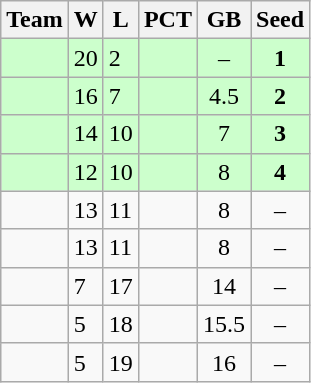<table class=wikitable>
<tr>
<th>Team</th>
<th>W</th>
<th>L</th>
<th>PCT</th>
<th>GB</th>
<th>Seed</th>
</tr>
<tr bgcolor=#ccffcc>
<td></td>
<td>20</td>
<td>2</td>
<td></td>
<td style="text-align:center;">–</td>
<td style="text-align:center;"><strong>1</strong></td>
</tr>
<tr bgcolor=#ccffcc>
<td></td>
<td>16</td>
<td>7</td>
<td></td>
<td style="text-align:center;">4.5</td>
<td style="text-align:center;"><strong>2</strong></td>
</tr>
<tr bgcolor=#ccffcc>
<td></td>
<td>14</td>
<td>10</td>
<td></td>
<td style="text-align:center;">7</td>
<td style="text-align:center;"><strong>3</strong></td>
</tr>
<tr bgcolor=#ccffcc>
<td></td>
<td>12</td>
<td>10</td>
<td></td>
<td style="text-align:center;">8</td>
<td style="text-align:center;"><strong>4</strong></td>
</tr>
<tr>
<td></td>
<td>13</td>
<td>11</td>
<td></td>
<td style="text-align:center;">8</td>
<td style="text-align:center;">–</td>
</tr>
<tr>
<td></td>
<td>13</td>
<td>11</td>
<td></td>
<td style="text-align:center;">8</td>
<td style="text-align:center;">–</td>
</tr>
<tr>
<td></td>
<td>7</td>
<td>17</td>
<td></td>
<td style="text-align:center;">14</td>
<td style="text-align:center;">–</td>
</tr>
<tr>
<td></td>
<td>5</td>
<td>18</td>
<td></td>
<td style="text-align:center;">15.5</td>
<td style="text-align:center;">–</td>
</tr>
<tr>
<td></td>
<td>5</td>
<td>19</td>
<td></td>
<td style="text-align:center;">16</td>
<td style="text-align:center;">–</td>
</tr>
</table>
